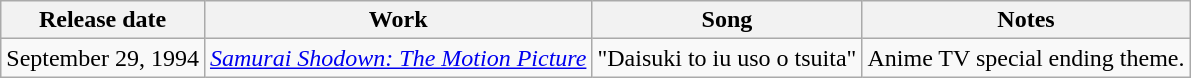<table class=wikitable>
<tr>
<th>Release date</th>
<th>Work</th>
<th>Song</th>
<th>Notes</th>
</tr>
<tr>
<td>September 29, 1994</td>
<td><em><a href='#'>Samurai Shodown: The Motion Picture</a></em></td>
<td>"Daisuki to iu uso o tsuita"</td>
<td>Anime TV special ending theme.</td>
</tr>
</table>
